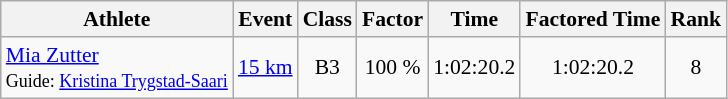<table class=wikitable style=font-size:90%;text-align:center>
<tr>
<th>Athlete</th>
<th>Event</th>
<th>Class</th>
<th>Factor</th>
<th>Time</th>
<th>Factored Time</th>
<th>Rank</th>
</tr>
<tr>
<td align=left><a href='#'>Mia Zutter</a><br><small>Guide: <a href='#'>Kristina Trygstad-Saari</a></small></td>
<td align=left><a href='#'>15 km</a></td>
<td>B3</td>
<td>100 %</td>
<td>1:02:20.2</td>
<td>1:02:20.2</td>
<td>8</td>
</tr>
</table>
